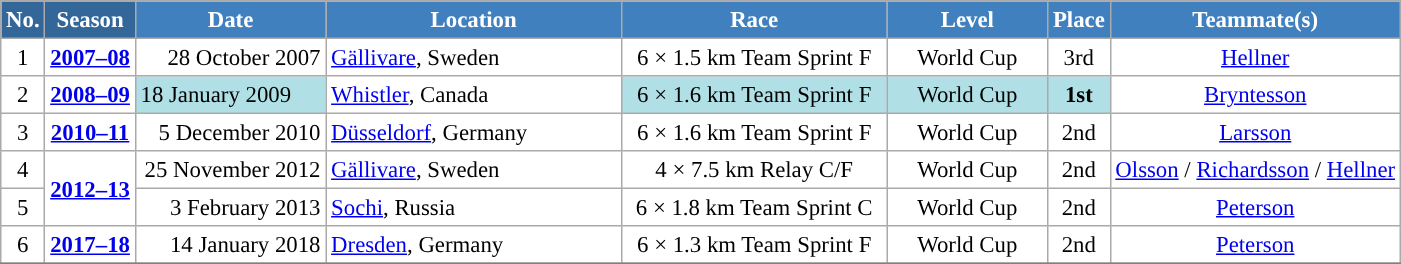<table class="wikitable sortable" style="font-size:95%; text-align:center; border:grey solid 1px; border-collapse:collapse; background:#ffffff;">
<tr style="background:#efefef;">
<th style="background-color:#369; color:white;">No.</th>
<th style="background-color:#369; color:white;">Season</th>
<th style="background-color:#4180be; color:white; width:120px;">Date</th>
<th style="background-color:#4180be; color:white; width:190px;">Location</th>
<th style="background-color:#4180be; color:white; width:170px;">Race</th>
<th style="background-color:#4180be; color:white; width:100px;">Level</th>
<th style="background-color:#4180be; color:white;">Place</th>
<th style="background-color:#4180be; color:white;">Teammate(s)</th>
</tr>
<tr>
<td align=center>1</td>
<td rowspan=1 align=center><strong><a href='#'>2007–08</a></strong></td>
<td align=right>28 October 2007</td>
<td align=left> <a href='#'>Gällivare</a>, Sweden</td>
<td>6 × 1.5 km Team Sprint F</td>
<td>World Cup</td>
<td>3rd</td>
<td><a href='#'>Hellner</a></td>
</tr>
<tr>
<td align=center>2</td>
<td><strong><a href='#'>2008–09</a></strong></td>
<td align=left bgcolor="#BOEOE6" align=right>18 January 2009</td>
<td align=left> <a href='#'>Whistler</a>, Canada</td>
<td bgcolor="#BOEOE6" align=center>6 × 1.6 km Team Sprint F</td>
<td bgcolor="#BOEOE6">World Cup</td>
<td bgcolor="#BOEOE6"><strong>1st</strong></td>
<td><a href='#'>Bryntesson</a></td>
</tr>
<tr>
<td align=center>3</td>
<td rowspan=1 align=center><strong><a href='#'>2010–11</a></strong></td>
<td align=right>5 December 2010</td>
<td align=left> <a href='#'>Düsseldorf</a>, Germany</td>
<td>6 × 1.6 km Team Sprint F</td>
<td>World Cup</td>
<td>2nd</td>
<td><a href='#'>Larsson</a></td>
</tr>
<tr>
<td align=center>4</td>
<td rowspan=2 align=center><strong><a href='#'>2012–13</a></strong></td>
<td align=right>25 November 2012</td>
<td align=left> <a href='#'>Gällivare</a>, Sweden</td>
<td>4 × 7.5 km Relay C/F</td>
<td>World Cup</td>
<td>2nd</td>
<td><a href='#'>Olsson</a> / <a href='#'>Richardsson</a> / <a href='#'>Hellner</a></td>
</tr>
<tr>
<td align=center>5</td>
<td align=right>3 February 2013</td>
<td align=left> <a href='#'>Sochi</a>, Russia</td>
<td>6 × 1.8 km Team Sprint C</td>
<td>World Cup</td>
<td>2nd</td>
<td><a href='#'>Peterson</a></td>
</tr>
<tr>
<td align=center>6</td>
<td rowspan=1 align=center><strong><a href='#'>2017–18</a></strong></td>
<td align=right>14 January 2018</td>
<td align=left> <a href='#'>Dresden</a>, Germany</td>
<td>6 × 1.3 km Team Sprint F</td>
<td>World Cup</td>
<td>2nd</td>
<td><a href='#'>Peterson</a></td>
</tr>
<tr>
</tr>
</table>
